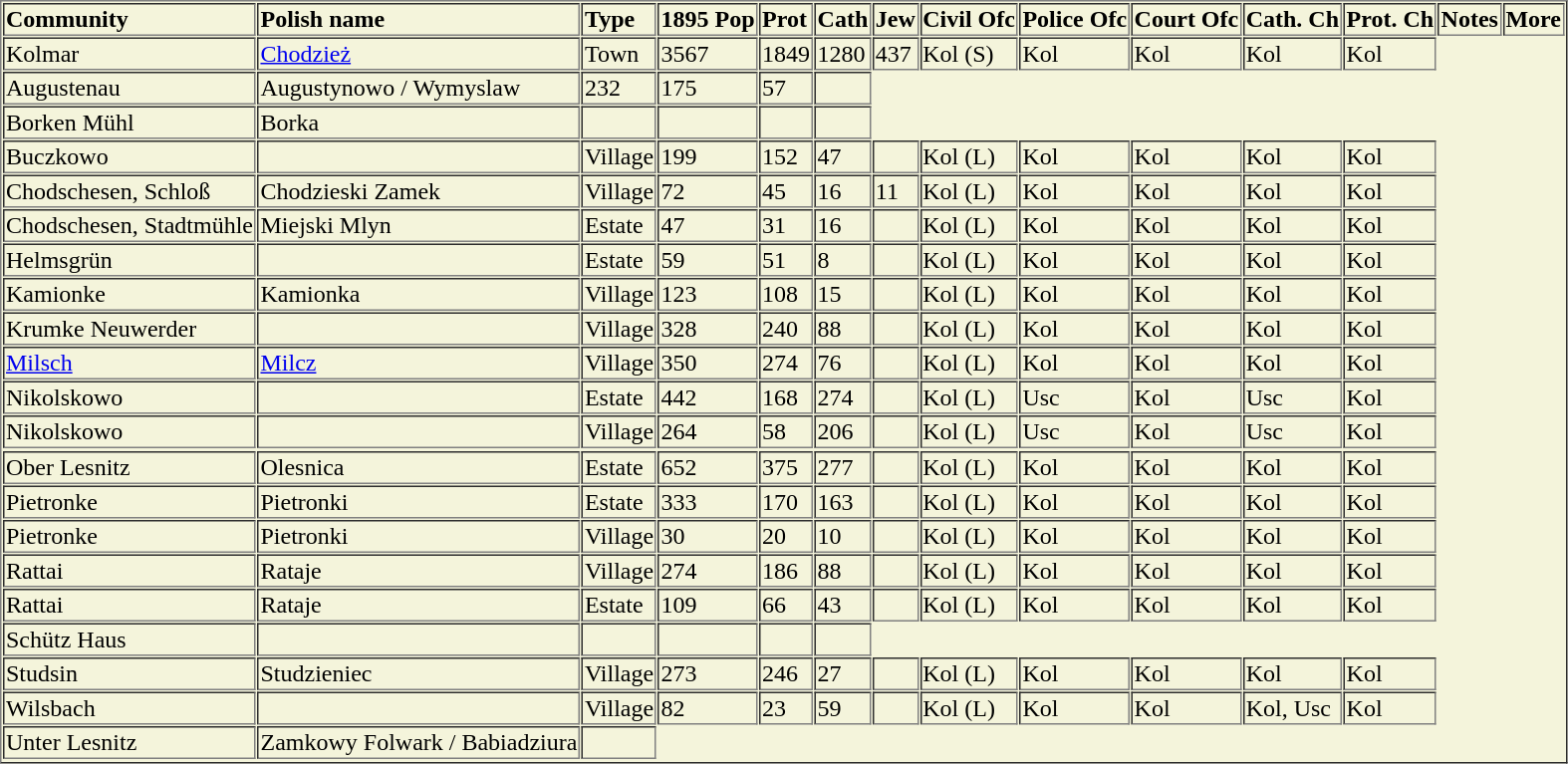<table border=1 cellspacing=1 bgcolor="#F4F4DB">
<tr>
<td><strong>Community</strong></td>
<td><strong>Polish name</strong></td>
<td><strong>Type</strong></td>
<td><strong>1895 Pop</strong></td>
<td><strong>Prot</strong></td>
<td><strong>Cath</strong></td>
<td><strong>Jew</strong></td>
<td><strong>Civil Ofc</strong></td>
<td><strong>Police Ofc</strong></td>
<td><strong>Court Ofc</strong></td>
<td><strong>Cath. Ch</strong></td>
<td><strong>Prot. Ch</strong></td>
<td><strong>Notes</strong></td>
<td><strong>More</strong></td>
</tr>
<tr>
<td>Kolmar</td>
<td><a href='#'>Chodzież</a></td>
<td>Town</td>
<td>3567</td>
<td>1849</td>
<td>1280</td>
<td>437</td>
<td>Kol (S)</td>
<td>Kol</td>
<td>Kol</td>
<td>Kol</td>
<td>Kol</td>
</tr>
<tr>
<td>Augustenau</td>
<td>Augustynowo / Wymyslaw</td>
<td>232</td>
<td>175</td>
<td>57</td>
<td></td>
</tr>
<tr>
<td>Borken Mühl</td>
<td>Borka</td>
<td></td>
<td></td>
<td></td>
<td></td>
</tr>
<tr>
<td>Buczkowo</td>
<td></td>
<td>Village</td>
<td>199</td>
<td>152</td>
<td>47</td>
<td></td>
<td>Kol (L)</td>
<td>Kol</td>
<td>Kol</td>
<td>Kol</td>
<td>Kol</td>
</tr>
<tr>
<td>Chodschesen, Schloß</td>
<td>Chodzieski Zamek</td>
<td>Village</td>
<td>72</td>
<td>45</td>
<td>16</td>
<td>11</td>
<td>Kol (L)</td>
<td>Kol</td>
<td>Kol</td>
<td>Kol</td>
<td>Kol</td>
</tr>
<tr>
<td>Chodschesen, Stadtmühle</td>
<td>Miejski Mlyn</td>
<td>Estate</td>
<td>47</td>
<td>31</td>
<td>16</td>
<td></td>
<td>Kol (L)</td>
<td>Kol</td>
<td>Kol</td>
<td>Kol</td>
<td>Kol</td>
</tr>
<tr>
<td>Helmsgrün</td>
<td></td>
<td>Estate</td>
<td>59</td>
<td>51</td>
<td>8</td>
<td></td>
<td>Kol (L)</td>
<td>Kol</td>
<td>Kol</td>
<td>Kol</td>
<td>Kol</td>
</tr>
<tr>
<td>Kamionke</td>
<td>Kamionka</td>
<td>Village</td>
<td>123</td>
<td>108</td>
<td>15</td>
<td></td>
<td>Kol (L)</td>
<td>Kol</td>
<td>Kol</td>
<td>Kol</td>
<td>Kol</td>
</tr>
<tr>
<td>Krumke Neuwerder</td>
<td></td>
<td>Village</td>
<td>328</td>
<td>240</td>
<td>88</td>
<td></td>
<td>Kol (L)</td>
<td>Kol</td>
<td>Kol</td>
<td>Kol</td>
<td>Kol</td>
</tr>
<tr>
<td><a href='#'>Milsch</a></td>
<td><a href='#'>Milcz</a></td>
<td>Village</td>
<td>350</td>
<td>274</td>
<td>76</td>
<td></td>
<td>Kol (L)</td>
<td>Kol</td>
<td>Kol</td>
<td>Kol</td>
<td>Kol</td>
</tr>
<tr>
<td>Nikolskowo</td>
<td></td>
<td>Estate</td>
<td>442</td>
<td>168</td>
<td>274</td>
<td></td>
<td>Kol (L)</td>
<td>Usc</td>
<td>Kol</td>
<td>Usc</td>
<td>Kol</td>
</tr>
<tr>
<td>Nikolskowo</td>
<td></td>
<td>Village</td>
<td>264</td>
<td>58</td>
<td>206</td>
<td></td>
<td>Kol (L)</td>
<td>Usc</td>
<td>Kol</td>
<td>Usc</td>
<td>Kol</td>
</tr>
<tr>
</tr>
<tr>
<td>Ober Lesnitz</td>
<td>Olesnica</td>
<td>Estate</td>
<td>652</td>
<td>375</td>
<td>277</td>
<td></td>
<td>Kol (L)</td>
<td>Kol</td>
<td>Kol</td>
<td>Kol</td>
<td>Kol</td>
</tr>
<tr>
<td>Pietronke</td>
<td>Pietronki</td>
<td>Estate</td>
<td>333</td>
<td>170</td>
<td>163</td>
<td></td>
<td>Kol (L)</td>
<td>Kol</td>
<td>Kol</td>
<td>Kol</td>
<td>Kol</td>
</tr>
<tr>
<td>Pietronke</td>
<td>Pietronki</td>
<td>Village</td>
<td>30</td>
<td>20</td>
<td>10</td>
<td></td>
<td>Kol (L)</td>
<td>Kol</td>
<td>Kol</td>
<td>Kol</td>
<td>Kol</td>
</tr>
<tr>
<td>Rattai</td>
<td>Rataje</td>
<td>Village</td>
<td>274</td>
<td>186</td>
<td>88</td>
<td></td>
<td>Kol (L)</td>
<td>Kol</td>
<td>Kol</td>
<td>Kol</td>
<td>Kol</td>
</tr>
<tr>
<td>Rattai</td>
<td>Rataje</td>
<td>Estate</td>
<td>109</td>
<td>66</td>
<td>43</td>
<td></td>
<td>Kol (L)</td>
<td>Kol</td>
<td>Kol</td>
<td>Kol</td>
<td>Kol</td>
</tr>
<tr>
<td>Schütz Haus</td>
<td></td>
<td></td>
<td></td>
<td></td>
<td></td>
</tr>
<tr>
<td>Studsin</td>
<td>Studzieniec</td>
<td>Village</td>
<td>273</td>
<td>246</td>
<td>27</td>
<td></td>
<td>Kol (L)</td>
<td>Kol</td>
<td>Kol</td>
<td>Kol</td>
<td>Kol</td>
</tr>
<tr>
<td>Wilsbach</td>
<td></td>
<td>Village</td>
<td>82</td>
<td>23</td>
<td>59</td>
<td></td>
<td>Kol (L)</td>
<td>Kol</td>
<td>Kol</td>
<td>Kol, Usc</td>
<td>Kol</td>
</tr>
<tr>
<td>Unter Lesnitz</td>
<td>Zamkowy Folwark / Babiadziura</td>
<td></td>
</tr>
<tr>
</tr>
</table>
